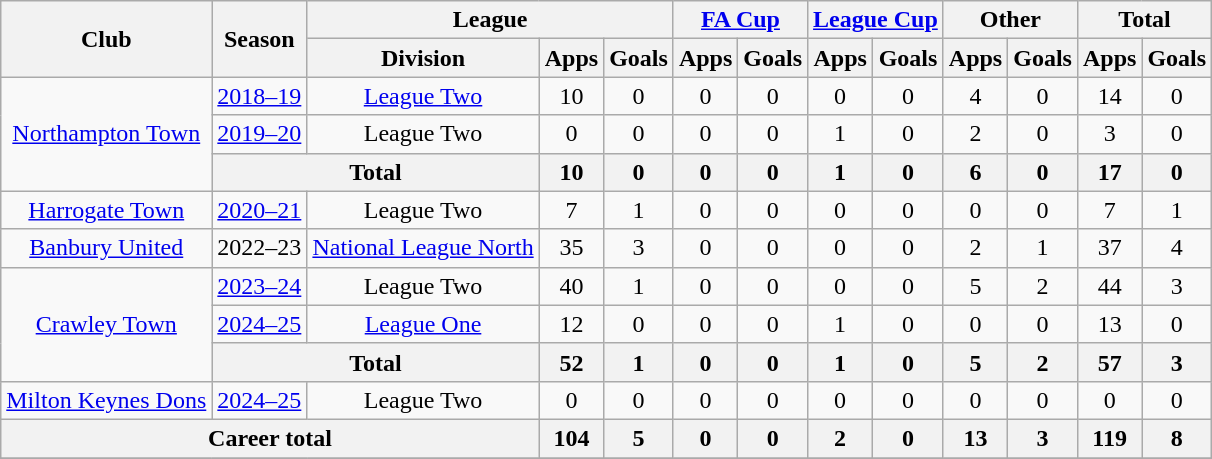<table class="wikitable" style="text-align: center">
<tr>
<th rowspan="2">Club</th>
<th rowspan="2">Season</th>
<th colspan="3">League</th>
<th colspan="2"><a href='#'>FA Cup</a></th>
<th colspan="2"><a href='#'>League Cup</a></th>
<th colspan="2">Other</th>
<th colspan="2">Total</th>
</tr>
<tr>
<th>Division</th>
<th>Apps</th>
<th>Goals</th>
<th>Apps</th>
<th>Goals</th>
<th>Apps</th>
<th>Goals</th>
<th>Apps</th>
<th>Goals</th>
<th>Apps</th>
<th>Goals</th>
</tr>
<tr>
<td rowspan="3"><a href='#'>Northampton Town</a></td>
<td><a href='#'>2018–19</a></td>
<td><a href='#'>League Two</a></td>
<td>10</td>
<td>0</td>
<td>0</td>
<td>0</td>
<td>0</td>
<td>0</td>
<td>4</td>
<td>0</td>
<td>14</td>
<td>0</td>
</tr>
<tr>
<td><a href='#'>2019–20</a></td>
<td>League Two</td>
<td>0</td>
<td>0</td>
<td>0</td>
<td>0</td>
<td>1</td>
<td>0</td>
<td>2</td>
<td>0</td>
<td>3</td>
<td>0</td>
</tr>
<tr>
<th colspan="2">Total</th>
<th>10</th>
<th>0</th>
<th>0</th>
<th>0</th>
<th>1</th>
<th>0</th>
<th>6</th>
<th>0</th>
<th>17</th>
<th>0</th>
</tr>
<tr>
<td><a href='#'>Harrogate Town</a></td>
<td><a href='#'>2020–21</a></td>
<td>League Two</td>
<td>7</td>
<td>1</td>
<td>0</td>
<td>0</td>
<td>0</td>
<td>0</td>
<td>0</td>
<td>0</td>
<td>7</td>
<td>1</td>
</tr>
<tr>
<td><a href='#'>Banbury United</a></td>
<td>2022–23</td>
<td><a href='#'>National League North</a></td>
<td>35</td>
<td>3</td>
<td>0</td>
<td>0</td>
<td>0</td>
<td>0</td>
<td>2</td>
<td>1</td>
<td>37</td>
<td>4</td>
</tr>
<tr>
<td rowspan="3"><a href='#'>Crawley Town</a></td>
<td><a href='#'>2023–24</a></td>
<td>League Two</td>
<td>40</td>
<td>1</td>
<td>0</td>
<td>0</td>
<td>0</td>
<td>0</td>
<td>5</td>
<td>2</td>
<td>44</td>
<td>3</td>
</tr>
<tr>
<td><a href='#'>2024–25</a></td>
<td><a href='#'>League One</a></td>
<td>12</td>
<td>0</td>
<td>0</td>
<td>0</td>
<td>1</td>
<td>0</td>
<td>0</td>
<td>0</td>
<td>13</td>
<td>0</td>
</tr>
<tr>
<th colspan="2">Total</th>
<th>52</th>
<th>1</th>
<th>0</th>
<th>0</th>
<th>1</th>
<th>0</th>
<th>5</th>
<th>2</th>
<th>57</th>
<th>3</th>
</tr>
<tr>
<td><a href='#'>Milton Keynes Dons</a></td>
<td><a href='#'>2024–25</a></td>
<td>League Two</td>
<td>0</td>
<td>0</td>
<td>0</td>
<td>0</td>
<td>0</td>
<td>0</td>
<td>0</td>
<td>0</td>
<td>0</td>
<td>0</td>
</tr>
<tr>
<th colspan="3">Career total</th>
<th>104</th>
<th>5</th>
<th>0</th>
<th>0</th>
<th>2</th>
<th>0</th>
<th>13</th>
<th>3</th>
<th>119</th>
<th>8</th>
</tr>
<tr>
</tr>
</table>
